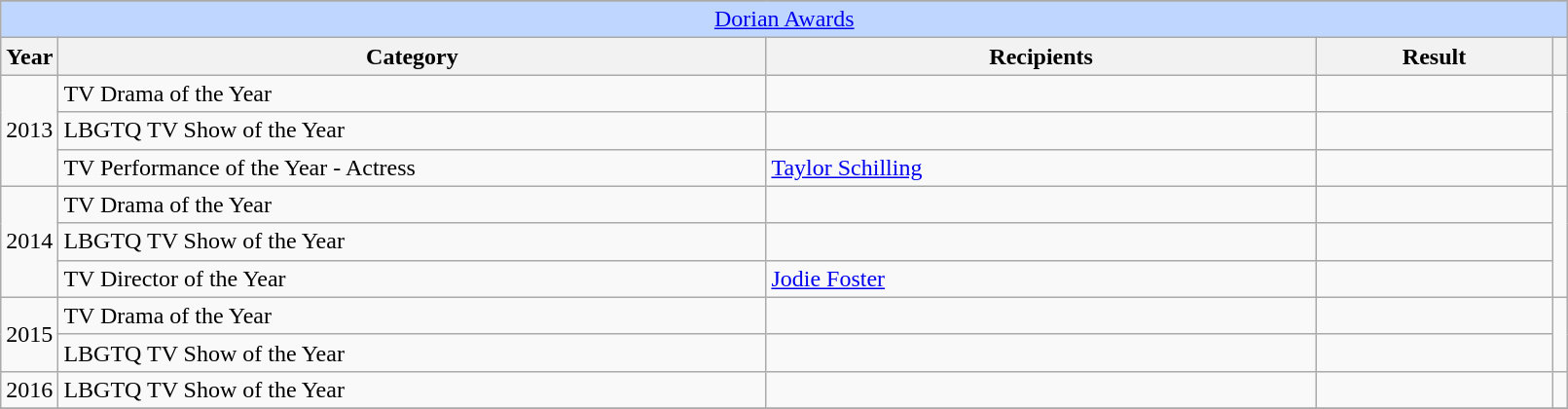<table class="wikitable plainrowheaders" style="font-size: 100%; width:85%">
<tr>
</tr>
<tr ---- bgcolor="#bfd7ff">
<td colspan=6 align=center><a href='#'>Dorian Awards</a></td>
</tr>
<tr ---- bgcolor="#ebf5ff">
<th scope="col" style="width:2%;">Year</th>
<th scope="col" style="width:45%;">Category</th>
<th scope="col" style="width:35%;">Recipients</th>
<th scope="col" style="width:15%;">Result</th>
<th scope="col" class="unsortable" style="width:1%;"></th>
</tr>
<tr>
<td rowspan=3 style="text-align:center;">2013</td>
<td>TV Drama of the Year</td>
<td></td>
<td></td>
<td rowspan=3></td>
</tr>
<tr>
<td>LBGTQ TV Show of the Year</td>
<td></td>
<td></td>
</tr>
<tr>
<td>TV Performance of the Year - Actress</td>
<td><a href='#'>Taylor Schilling</a></td>
<td></td>
</tr>
<tr>
<td rowspan=3 style="text-align:center;">2014</td>
<td>TV Drama of the Year</td>
<td></td>
<td></td>
<td rowspan=3></td>
</tr>
<tr>
<td>LBGTQ TV Show of the Year</td>
<td></td>
<td></td>
</tr>
<tr>
<td>TV Director of the Year</td>
<td><a href='#'>Jodie Foster</a></td>
<td></td>
</tr>
<tr>
<td rowspan=2 style="text-align:center;">2015</td>
<td>TV Drama of the Year</td>
<td></td>
<td></td>
<td rowspan=2 style="text-align:center;"></td>
</tr>
<tr>
<td>LBGTQ TV Show of the Year</td>
<td></td>
<td></td>
</tr>
<tr>
<td rowspan=1 style="text-align:center;">2016</td>
<td>LBGTQ TV Show of the Year</td>
<td></td>
<td></td>
<td style="text-align:center;"></td>
</tr>
<tr>
</tr>
</table>
